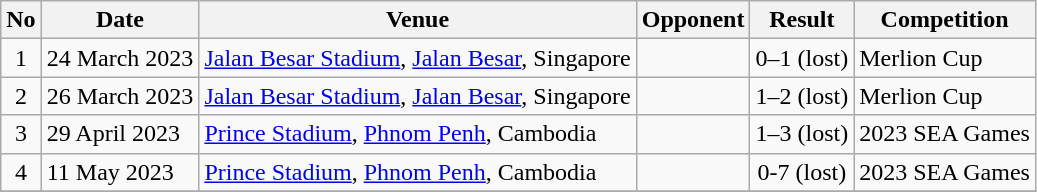<table class="wikitable">
<tr>
<th>No</th>
<th>Date</th>
<th>Venue</th>
<th>Opponent</th>
<th>Result</th>
<th>Competition</th>
</tr>
<tr>
<td align=center>1</td>
<td>24 March 2023</td>
<td><a href='#'>Jalan Besar Stadium</a>, <a href='#'>Jalan Besar</a>, Singapore</td>
<td></td>
<td align=center>0–1 (lost)</td>
<td>Merlion Cup</td>
</tr>
<tr>
<td align=center>2</td>
<td>26 March 2023</td>
<td><a href='#'>Jalan Besar Stadium</a>, <a href='#'>Jalan Besar</a>, Singapore</td>
<td></td>
<td align=center>1–2 (lost)</td>
<td>Merlion Cup</td>
</tr>
<tr>
<td align=center>3</td>
<td>29 April 2023</td>
<td><a href='#'>Prince Stadium</a>, <a href='#'>Phnom Penh</a>, Cambodia</td>
<td></td>
<td align=center>1–3 (lost)</td>
<td>2023 SEA Games</td>
</tr>
<tr>
<td align=center>4</td>
<td>11 May 2023</td>
<td><a href='#'>Prince Stadium</a>, <a href='#'>Phnom Penh</a>, Cambodia</td>
<td></td>
<td align=center>0-7 (lost)</td>
<td>2023 SEA Games</td>
</tr>
<tr>
</tr>
</table>
